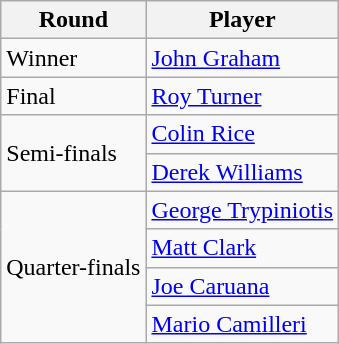<table class="wikitable">
<tr>
<th>Round</th>
<th>Player</th>
</tr>
<tr>
<td rowspan="1">Winner</td>
<td> <a href='#'>John Graham</a></td>
</tr>
<tr>
<td rowspan="1">Final</td>
<td> <a href='#'>Roy Turner</a></td>
</tr>
<tr>
<td rowspan="2">Semi-finals</td>
<td> <a href='#'>Colin Rice</a></td>
</tr>
<tr>
<td> <a href='#'>Derek Williams</a></td>
</tr>
<tr>
<td rowspan="4">Quarter-finals</td>
<td> <a href='#'>George Trypiniotis</a></td>
</tr>
<tr>
<td> <a href='#'>Matt Clark</a></td>
</tr>
<tr>
<td> <a href='#'>Joe Caruana</a></td>
</tr>
<tr>
<td> <a href='#'>Mario Camilleri</a></td>
</tr>
</table>
